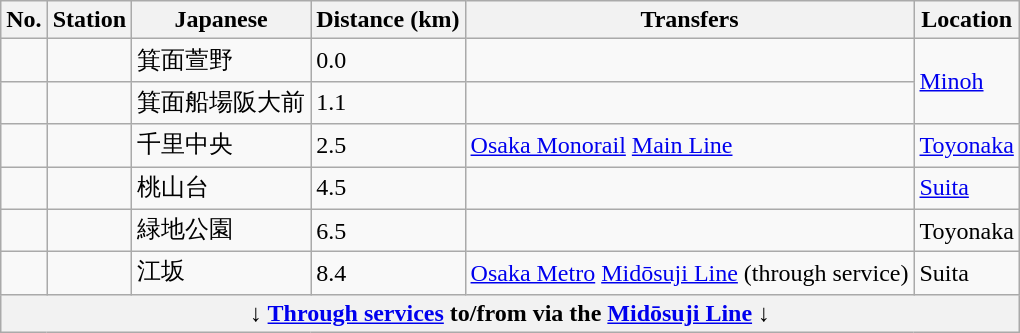<table class="wikitable">
<tr>
<th>No.</th>
<th>Station</th>
<th>Japanese</th>
<th>Distance (km)</th>
<th>Transfers</th>
<th>Location</th>
</tr>
<tr>
<td></td>
<td></td>
<td>箕面萱野</td>
<td>0.0</td>
<td> </td>
<td rowspan="2"><a href='#'>Minoh</a></td>
</tr>
<tr>
<td></td>
<td></td>
<td>箕面船場阪大前</td>
<td>1.1</td>
<td> </td>
</tr>
<tr>
<td></td>
<td></td>
<td>千里中央</td>
<td>2.5</td>
<td><a href='#'>Osaka Monorail</a> <a href='#'>Main Line</a></td>
<td><a href='#'>Toyonaka</a></td>
</tr>
<tr>
<td></td>
<td></td>
<td>桃山台</td>
<td>4.5</td>
<td> </td>
<td><a href='#'>Suita</a></td>
</tr>
<tr>
<td></td>
<td></td>
<td>緑地公園</td>
<td>6.5</td>
<td> </td>
<td>Toyonaka</td>
</tr>
<tr>
<td></td>
<td></td>
<td>江坂</td>
<td>8.4</td>
<td> <a href='#'>Osaka Metro</a> <a href='#'>Midōsuji Line</a> (through service)</td>
<td>Suita</td>
</tr>
<tr>
<th colspan="6" align="center">↓ <a href='#'>Through services</a> to/from  via the <a href='#'>Midōsuji Line</a> ↓</th>
</tr>
</table>
